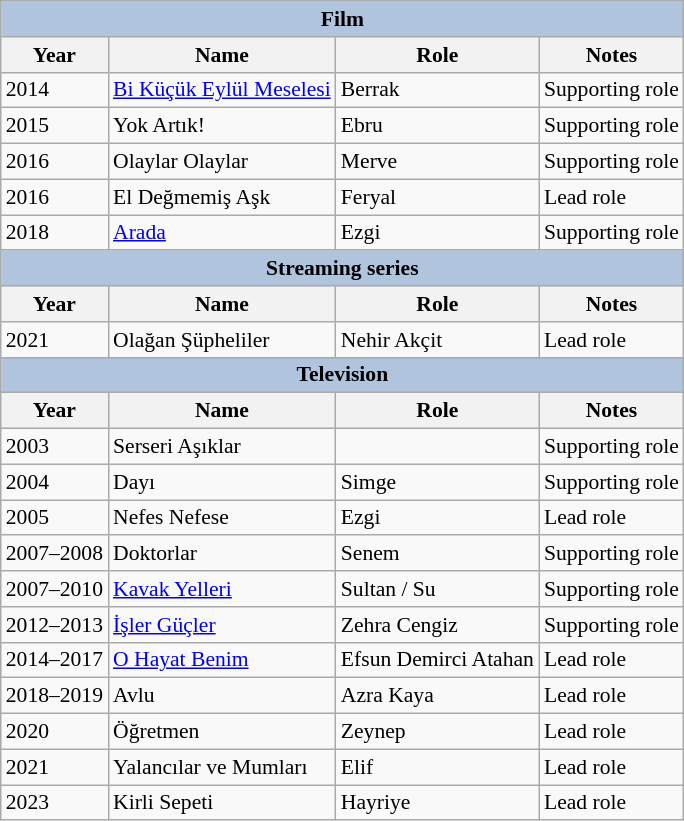<table class="wikitable" style="font-size: 90%;">
<tr>
<th colspan="4" style="background:LightSteelBlue">Film</th>
</tr>
<tr>
<th>Year</th>
<th>Name</th>
<th>Role</th>
<th>Notes</th>
</tr>
<tr>
<td>2014</td>
<td><a href='#'>Bi Küçük Eylül Meselesi</a></td>
<td>Berrak</td>
<td>Supporting role</td>
</tr>
<tr>
<td>2015</td>
<td>Yok Artık!</td>
<td>Ebru</td>
<td>Supporting role</td>
</tr>
<tr>
<td>2016</td>
<td>Olaylar Olaylar</td>
<td>Merve</td>
<td>Supporting role</td>
</tr>
<tr>
<td>2016</td>
<td>El Değmemiş Aşk</td>
<td>Feryal</td>
<td>Lead role</td>
</tr>
<tr>
<td>2018</td>
<td><a href='#'>Arada</a></td>
<td>Ezgi</td>
<td>Supporting role</td>
</tr>
<tr>
<th colspan="4" style="background:LightSteelBlue">Streaming series</th>
</tr>
<tr>
<th>Year</th>
<th>Name</th>
<th>Role</th>
<th>Notes</th>
</tr>
<tr>
<td>2021</td>
<td>Olağan Şüpheliler</td>
<td>Nehir Akçit</td>
<td>Lead role</td>
</tr>
<tr>
<th colspan="4" style="background:LightSteelBlue">Television</th>
</tr>
<tr>
<th>Year</th>
<th>Name</th>
<th>Role</th>
<th>Notes</th>
</tr>
<tr>
<td>2003</td>
<td>Serseri Aşıklar</td>
<td></td>
<td>Supporting role</td>
</tr>
<tr>
<td>2004</td>
<td>Dayı</td>
<td>Simge</td>
<td>Supporting role</td>
</tr>
<tr>
<td>2005</td>
<td>Nefes Nefese</td>
<td>Ezgi</td>
<td>Lead role</td>
</tr>
<tr>
<td>2007–2008</td>
<td>Doktorlar</td>
<td>Senem</td>
<td>Supporting role</td>
</tr>
<tr>
<td>2007–2010</td>
<td><a href='#'>Kavak Yelleri</a></td>
<td>Sultan / Su</td>
<td>Supporting role</td>
</tr>
<tr>
<td>2012–2013</td>
<td><a href='#'>İşler Güçler</a></td>
<td>Zehra Cengiz</td>
<td>Supporting role</td>
</tr>
<tr>
<td>2014–2017</td>
<td><a href='#'>O Hayat Benim</a></td>
<td>Efsun Demirci Atahan</td>
<td>Lead role</td>
</tr>
<tr>
<td>2018–2019</td>
<td>Avlu</td>
<td>Azra Kaya</td>
<td>Lead role</td>
</tr>
<tr>
<td>2020</td>
<td>Öğretmen</td>
<td>Zeynep</td>
<td>Lead role</td>
</tr>
<tr>
<td>2021</td>
<td>Yalancılar ve Mumları</td>
<td>Elif</td>
<td>Lead role</td>
</tr>
<tr>
<td>2023</td>
<td>Kirli Sepeti</td>
<td>Hayriye</td>
<td>Lead role</td>
</tr>
</table>
